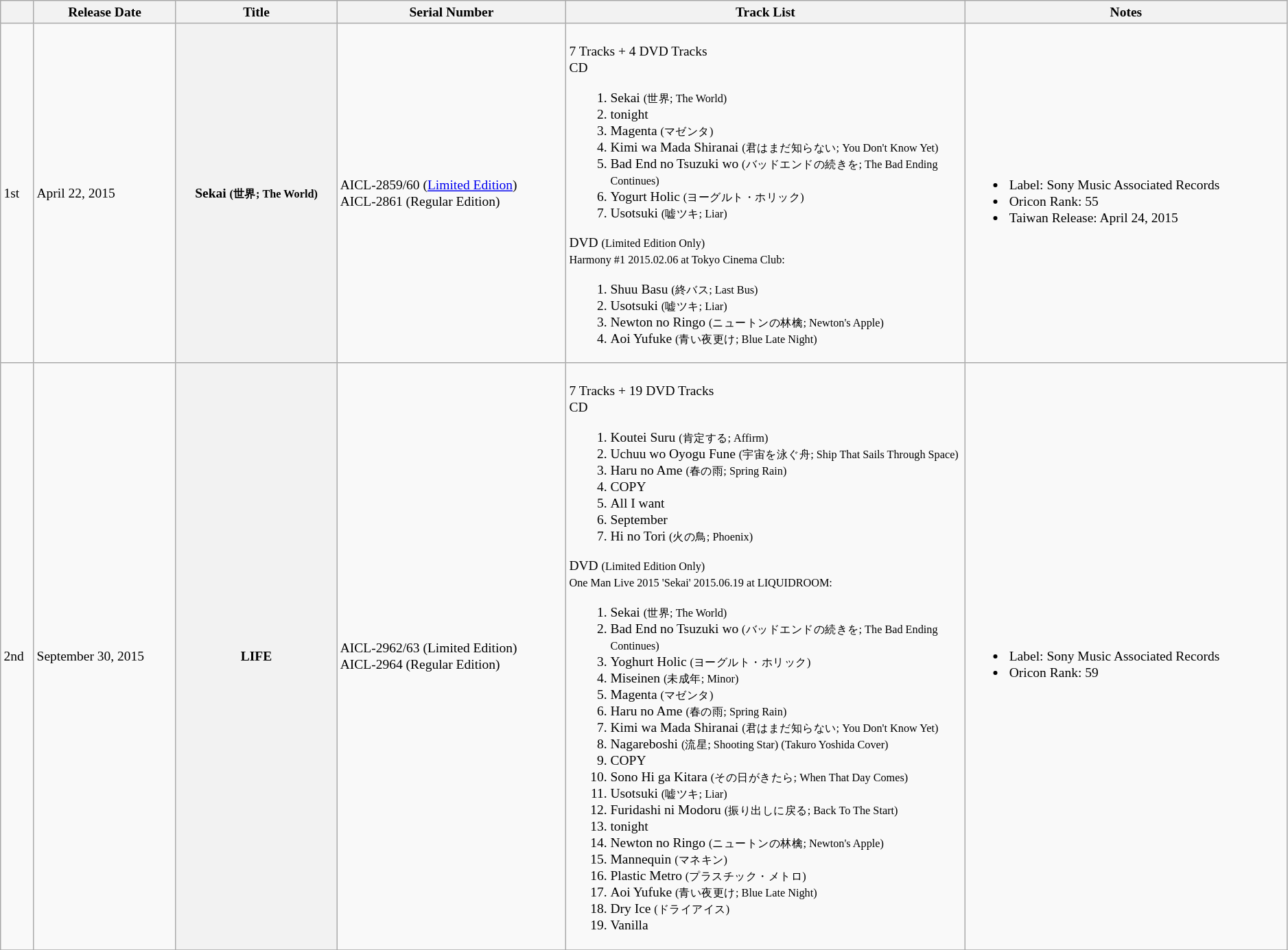<table class="wikitable" style=font-size:small>
<tr>
<th> </th>
<th>Release Date</th>
<th>Title</th>
<th>Serial Number</th>
<th style="width:31%">Track List</th>
<th>Notes</th>
</tr>
<tr>
<td>1st</td>
<td>April 22, 2015</td>
<th>Sekai <small>(世界; The World)</small></th>
<td>AICL-2859/60 (<a href='#'>Limited Edition</a>)<br>AICL-2861 (Regular Edition)</td>
<td><br>7 Tracks + 4 DVD Tracks<br>CD<ol><li>Sekai <small>(世界; The World)</small></li><li>tonight</li><li>Magenta <small>(マゼンタ)</small></li><li>Kimi wa Mada Shiranai <small>(君はまだ知らない; You Don't Know Yet)</small></li><li>Bad End no Tsuzuki wo <small>(バッドエンドの続きを; The Bad Ending Continues)</small></li><li>Yogurt Holic <small>(ヨーグルト・ホリック)</small></li><li>Usotsuki <small>(嘘ツキ; Liar)</small></li></ol>DVD <small>(Limited Edition Only)</small><br>
<small>Harmony #1 2015.02.06 at Tokyo Cinema Club:</small><ol><li>Shuu Basu <small>(終バス; Last Bus)</small></li><li>Usotsuki <small>(嘘ツキ; Liar)</small></li><li>Newton no Ringo <small>(ニュートンの林檎; Newton's Apple)</small></li><li>Aoi Yufuke <small>(青い夜更け; Blue Late Night)</small></li></ol></td>
<td><br><ul><li>Label: Sony Music Associated Records</li><li>Oricon Rank: 55</li><li>Taiwan Release: April 24, 2015</li></ul></td>
</tr>
<tr>
<td>2nd</td>
<td>September 30, 2015</td>
<th>LIFE</th>
<td>AICL-2962/63 (Limited Edition)<br>AICL-2964 (Regular Edition)</td>
<td><br>7 Tracks + 19 DVD Tracks<br>CD<ol><li>Koutei Suru <small>(肯定する; Affirm)</small></li><li>Uchuu wo Oyogu Fune <small>(宇宙を泳ぐ舟; Ship That Sails Through Space)</small></li><li>Haru no Ame <small>(春の雨; Spring Rain)</small></li><li>COPY</li><li>All I want</li><li>September</li><li>Hi no Tori <small>(火の鳥; Phoenix)</small></li></ol>DVD <small>(Limited Edition Only)</small><br>
<small>One Man Live 2015 'Sekai' 2015.06.19 at LIQUIDROOM:</small><ol><li>Sekai <small>(世界; The World)</small></li><li>Bad End no Tsuzuki wo <small>(バッドエンドの続きを; The Bad Ending Continues)</small></li><li>Yoghurt Holic <small>(ヨーグルト・ホリック)</small></li><li>Miseinen <small>(未成年; Minor)</small></li><li>Magenta <small>(マゼンタ)</small></li><li>Haru no Ame <small>(春の雨; Spring Rain)</small></li><li>Kimi wa Mada Shiranai <small>(君はまだ知らない; You Don't Know Yet)</small></li><li>Nagareboshi <small>(流星; Shooting Star) (Takuro Yoshida Cover)</small></li><li>COPY</li><li>Sono Hi ga Kitara <small>(その日がきたら; When That Day Comes)</small></li><li>Usotsuki <small>(嘘ツキ; Liar)</small></li><li>Furidashi ni Modoru <small>(振り出しに戻る; Back To The Start)</small></li><li>tonight</li><li>Newton no Ringo <small>(ニュートンの林檎; Newton's Apple)</small></li><li>Mannequin <small>(マネキン)</small></li><li>Plastic Metro <small>(プラスチック・メトロ)</small></li><li>Aoi Yufuke <small>(青い夜更け; Blue Late Night)</small></li><li>Dry Ice <small>(ドライアイス)</small></li><li>Vanilla</li></ol></td>
<td><br><ul><li>Label: Sony Music Associated Records</li><li>Oricon Rank: 59</li></ul></td>
</tr>
<tr>
</tr>
</table>
